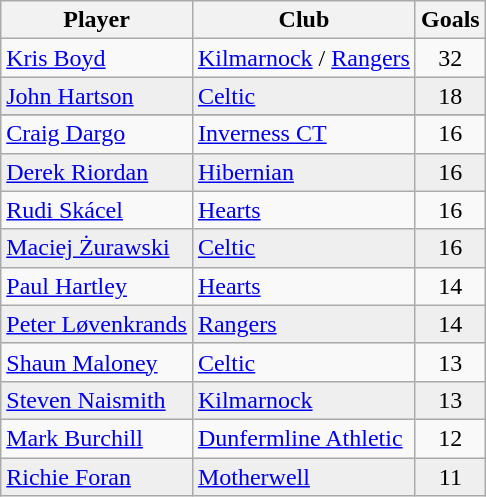<table class="wikitable sortable">
<tr>
<th>Player</th>
<th>Club</th>
<th>Goals</th>
</tr>
<tr>
<td> <a href='#'>Kris Boyd</a></td>
<td><a href='#'>Kilmarnock</a> / <a href='#'>Rangers</a></td>
<td style="text-align:center">32</td>
</tr>
<tr bgcolor="#EFEFEF">
<td> <a href='#'>John Hartson</a></td>
<td><a href='#'>Celtic</a></td>
<td style="text-align:center">18</td>
</tr>
<tr bgcolor="#EFEFEF">
</tr>
<tr>
<td> <a href='#'>Craig Dargo</a></td>
<td><a href='#'>Inverness CT</a></td>
<td style="text-align:center">16</td>
</tr>
<tr bgcolor="#EFEFEF">
<td> <a href='#'>Derek Riordan</a></td>
<td><a href='#'>Hibernian</a></td>
<td style="text-align:center">16</td>
</tr>
<tr>
<td> <a href='#'>Rudi Skácel</a></td>
<td><a href='#'>Hearts</a></td>
<td style="text-align:center">16</td>
</tr>
<tr bgcolor="#EFEFEF">
<td> <a href='#'>Maciej Żurawski</a></td>
<td><a href='#'>Celtic</a></td>
<td style="text-align:center">16</td>
</tr>
<tr>
<td> <a href='#'>Paul Hartley</a></td>
<td><a href='#'>Hearts</a></td>
<td style="text-align:center">14</td>
</tr>
<tr bgcolor="#EFEFEF">
<td> <a href='#'>Peter Løvenkrands</a></td>
<td><a href='#'>Rangers</a></td>
<td style="text-align:center">14</td>
</tr>
<tr>
<td> <a href='#'>Shaun Maloney</a></td>
<td><a href='#'>Celtic</a></td>
<td style="text-align:center">13</td>
</tr>
<tr bgcolor="#EFEFEF">
<td> <a href='#'>Steven Naismith</a></td>
<td><a href='#'>Kilmarnock</a></td>
<td style="text-align:center">13</td>
</tr>
<tr>
<td> <a href='#'>Mark Burchill</a></td>
<td><a href='#'>Dunfermline Athletic</a></td>
<td style="text-align:center">12</td>
</tr>
<tr bgcolor="#EFEFEF">
<td> <a href='#'>Richie Foran</a></td>
<td><a href='#'>Motherwell</a></td>
<td style="text-align:center">11</td>
</tr>
</table>
